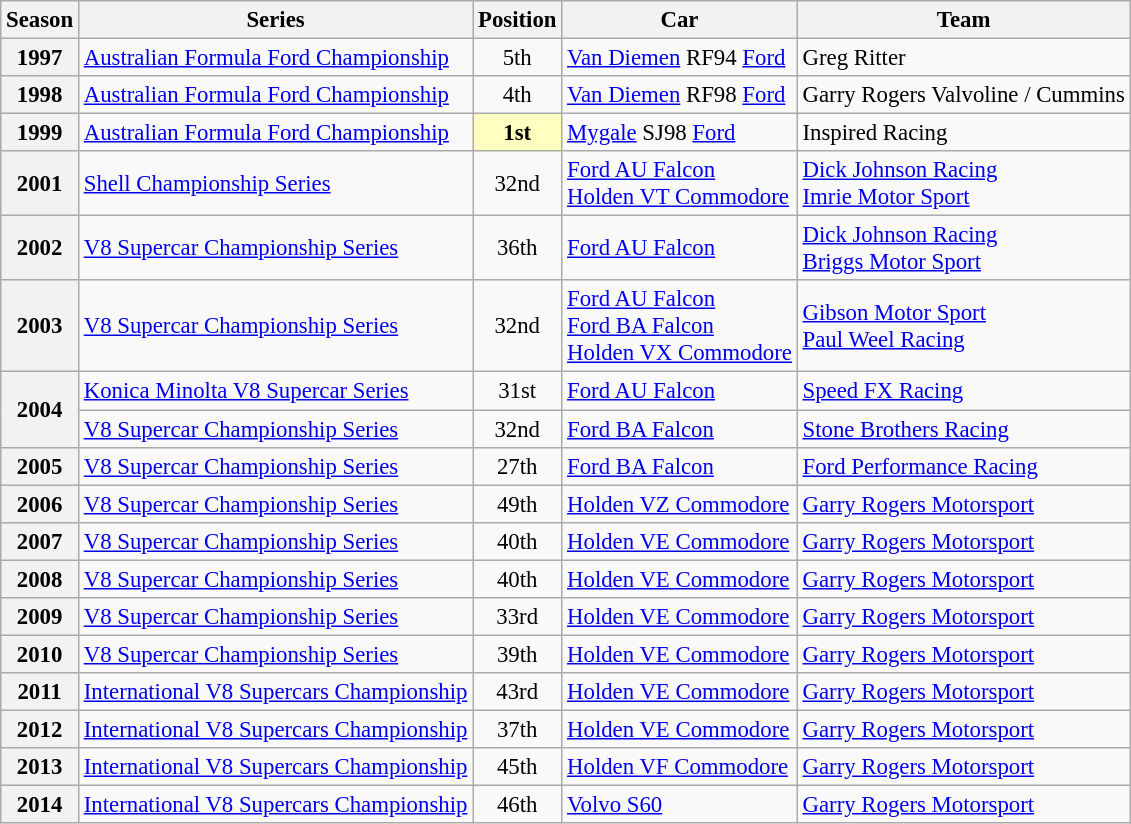<table class="wikitable" style="font-size: 95%;">
<tr>
<th>Season</th>
<th>Series</th>
<th>Position</th>
<th>Car</th>
<th>Team</th>
</tr>
<tr>
<th>1997</th>
<td><a href='#'>Australian Formula Ford Championship</a></td>
<td align="center">5th</td>
<td><a href='#'>Van Diemen</a> RF94 <a href='#'>Ford</a></td>
<td>Greg Ritter</td>
</tr>
<tr>
<th>1998</th>
<td><a href='#'>Australian Formula Ford Championship</a></td>
<td align="center">4th</td>
<td><a href='#'>Van Diemen</a> RF98 <a href='#'>Ford</a></td>
<td>Garry Rogers Valvoline / Cummins</td>
</tr>
<tr>
<th>1999</th>
<td><a href='#'>Australian Formula Ford Championship</a></td>
<td align="center" style="background:#ffffbf;"><strong>1st</strong></td>
<td><a href='#'>Mygale</a> SJ98 <a href='#'>Ford</a></td>
<td>Inspired Racing</td>
</tr>
<tr>
<th>2001</th>
<td><a href='#'>Shell Championship Series</a></td>
<td align="center">32nd</td>
<td><a href='#'>Ford AU Falcon</a><br><a href='#'>Holden VT Commodore</a></td>
<td><a href='#'>Dick Johnson Racing</a><br><a href='#'>Imrie Motor Sport</a></td>
</tr>
<tr>
<th>2002</th>
<td><a href='#'>V8 Supercar Championship Series</a></td>
<td align="center">36th</td>
<td><a href='#'>Ford AU Falcon</a></td>
<td><a href='#'>Dick Johnson Racing</a><br><a href='#'>Briggs Motor Sport</a></td>
</tr>
<tr>
<th>2003</th>
<td><a href='#'>V8 Supercar Championship Series</a></td>
<td align="center">32nd</td>
<td><a href='#'>Ford AU Falcon</a><br> <a href='#'>Ford BA Falcon</a><br><a href='#'>Holden VX Commodore</a></td>
<td><a href='#'>Gibson Motor Sport</a><br> <a href='#'>Paul Weel Racing</a></td>
</tr>
<tr>
<th rowspan=2>2004</th>
<td><a href='#'>Konica Minolta V8 Supercar Series</a></td>
<td align="center">31st</td>
<td><a href='#'>Ford AU Falcon</a></td>
<td><a href='#'>Speed FX Racing</a></td>
</tr>
<tr>
<td><a href='#'>V8 Supercar Championship Series</a></td>
<td align="center">32nd</td>
<td><a href='#'>Ford BA Falcon</a></td>
<td><a href='#'>Stone Brothers Racing</a></td>
</tr>
<tr>
<th>2005</th>
<td><a href='#'>V8 Supercar Championship Series</a></td>
<td align="center">27th</td>
<td><a href='#'>Ford BA Falcon</a></td>
<td><a href='#'>Ford Performance Racing</a></td>
</tr>
<tr>
<th>2006</th>
<td><a href='#'>V8 Supercar Championship Series</a></td>
<td align="center">49th</td>
<td><a href='#'>Holden VZ Commodore</a></td>
<td><a href='#'>Garry Rogers Motorsport</a></td>
</tr>
<tr>
<th>2007</th>
<td><a href='#'>V8 Supercar Championship Series</a></td>
<td align="center">40th</td>
<td><a href='#'>Holden VE Commodore</a></td>
<td><a href='#'>Garry Rogers Motorsport</a></td>
</tr>
<tr>
<th>2008</th>
<td><a href='#'>V8 Supercar Championship Series</a></td>
<td align="center">40th</td>
<td><a href='#'>Holden VE Commodore</a></td>
<td><a href='#'>Garry Rogers Motorsport</a></td>
</tr>
<tr>
<th>2009</th>
<td><a href='#'>V8 Supercar Championship Series</a></td>
<td align="center">33rd</td>
<td><a href='#'>Holden VE Commodore</a></td>
<td><a href='#'>Garry Rogers Motorsport</a></td>
</tr>
<tr>
<th>2010</th>
<td><a href='#'>V8 Supercar Championship Series</a></td>
<td align="center">39th</td>
<td><a href='#'>Holden VE Commodore</a></td>
<td><a href='#'>Garry Rogers Motorsport</a></td>
</tr>
<tr>
<th>2011</th>
<td><a href='#'>International V8 Supercars Championship</a></td>
<td align="center">43rd</td>
<td><a href='#'>Holden VE Commodore</a></td>
<td><a href='#'>Garry Rogers Motorsport</a></td>
</tr>
<tr>
<th>2012</th>
<td><a href='#'>International V8 Supercars Championship</a></td>
<td align="center">37th</td>
<td><a href='#'>Holden VE Commodore</a></td>
<td><a href='#'>Garry Rogers Motorsport</a></td>
</tr>
<tr>
<th>2013</th>
<td><a href='#'>International V8 Supercars Championship</a></td>
<td align="center">45th</td>
<td><a href='#'>Holden VF Commodore</a></td>
<td><a href='#'>Garry Rogers Motorsport</a></td>
</tr>
<tr>
<th>2014</th>
<td><a href='#'>International V8 Supercars Championship</a></td>
<td align="center">46th</td>
<td><a href='#'>Volvo S60</a></td>
<td><a href='#'>Garry Rogers Motorsport</a></td>
</tr>
</table>
